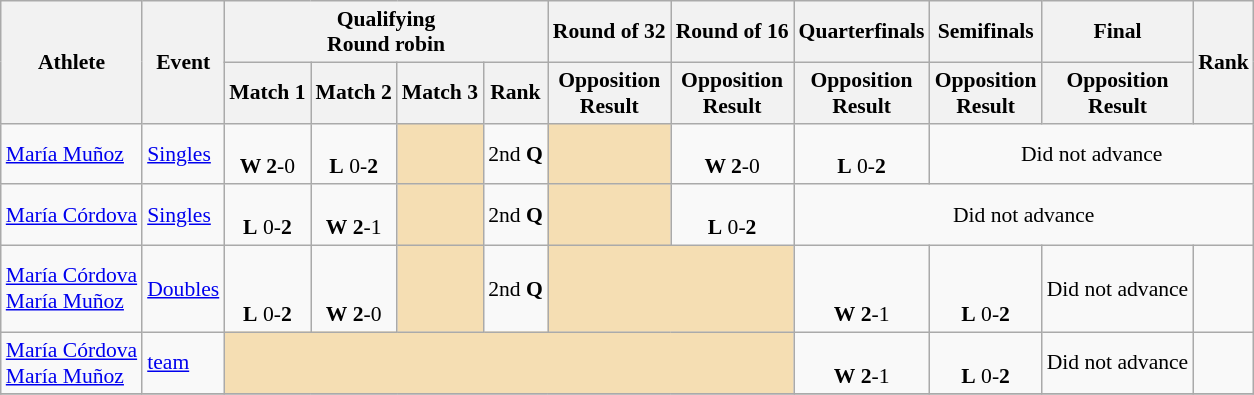<table class="wikitable" style="font-size:90%">
<tr>
<th rowspan="2">Athlete</th>
<th rowspan="2">Event</th>
<th colspan="4">Qualifying<br>Round robin</th>
<th>Round of 32</th>
<th>Round of 16</th>
<th>Quarterfinals</th>
<th>Semifinals</th>
<th>Final</th>
<th rowspan="2">Rank</th>
</tr>
<tr>
<th>Match 1</th>
<th>Match 2</th>
<th>Match 3</th>
<th>Rank</th>
<th>Opposition<br>Result</th>
<th>Opposition<br>Result</th>
<th>Opposition<br>Result</th>
<th>Opposition<br>Result</th>
<th>Opposition<br>Result</th>
</tr>
<tr>
<td><a href='#'>María Muñoz</a></td>
<td><a href='#'>Singles</a></td>
<td align=center><br> <strong>W 2</strong>-0</td>
<td align=center><br> <strong>L</strong> 0-<strong>2</strong></td>
<td align="center" bgcolor=wheat></td>
<td align=center>2nd <strong>Q</strong></td>
<td align="center" bgcolor=wheat></td>
<td align=center><br> <strong>W 2</strong>-0</td>
<td align=center><br> <strong>L</strong> 0-<strong>2</strong></td>
<td align=center colspan="7">Did not advance</td>
</tr>
<tr>
<td><a href='#'>María Córdova</a></td>
<td><a href='#'>Singles</a></td>
<td align=center><br> <strong>L</strong> 0-<strong>2</strong></td>
<td align=center><br> <strong>W</strong> <strong>2</strong>-1</td>
<td align="center" bgcolor=wheat></td>
<td align=center>2nd <strong>Q</strong></td>
<td align="center" bgcolor=wheat></td>
<td align=center><br> <strong>L</strong> 0-<strong>2</strong></td>
<td align=center colspan="7">Did not advance</td>
</tr>
<tr>
<td><a href='#'>María Córdova</a><br><a href='#'>María Muñoz</a></td>
<td><a href='#'>Doubles</a></td>
<td align=center><br> <br> <strong>L</strong> 0-<strong>2</strong></td>
<td align=center><br> <br> <strong>W</strong> <strong>2</strong>-0</td>
<td align="center" bgcolor=wheat></td>
<td align=center>2nd <strong>Q</strong></td>
<td align="center" colspan= "2" bgcolor=wheat></td>
<td align=center><br> <br><strong>W</strong> <strong>2</strong>-1</td>
<td align=center><br> <br> <strong>L</strong> 0-<strong>2</strong></td>
<td align=center>Did not advance</td>
<td></td>
</tr>
<tr>
<td><a href='#'>María Córdova</a><br><a href='#'>María Muñoz</a></td>
<td><a href='#'>team</a></td>
<td align="center" colspan= "6" bgcolor=wheat></td>
<td align=center><br> <strong>W</strong> <strong>2</strong>-1</td>
<td align=center><br> <strong>L</strong> 0-<strong>2</strong></td>
<td align=center>Did not advance</td>
<td></td>
</tr>
<tr>
</tr>
</table>
